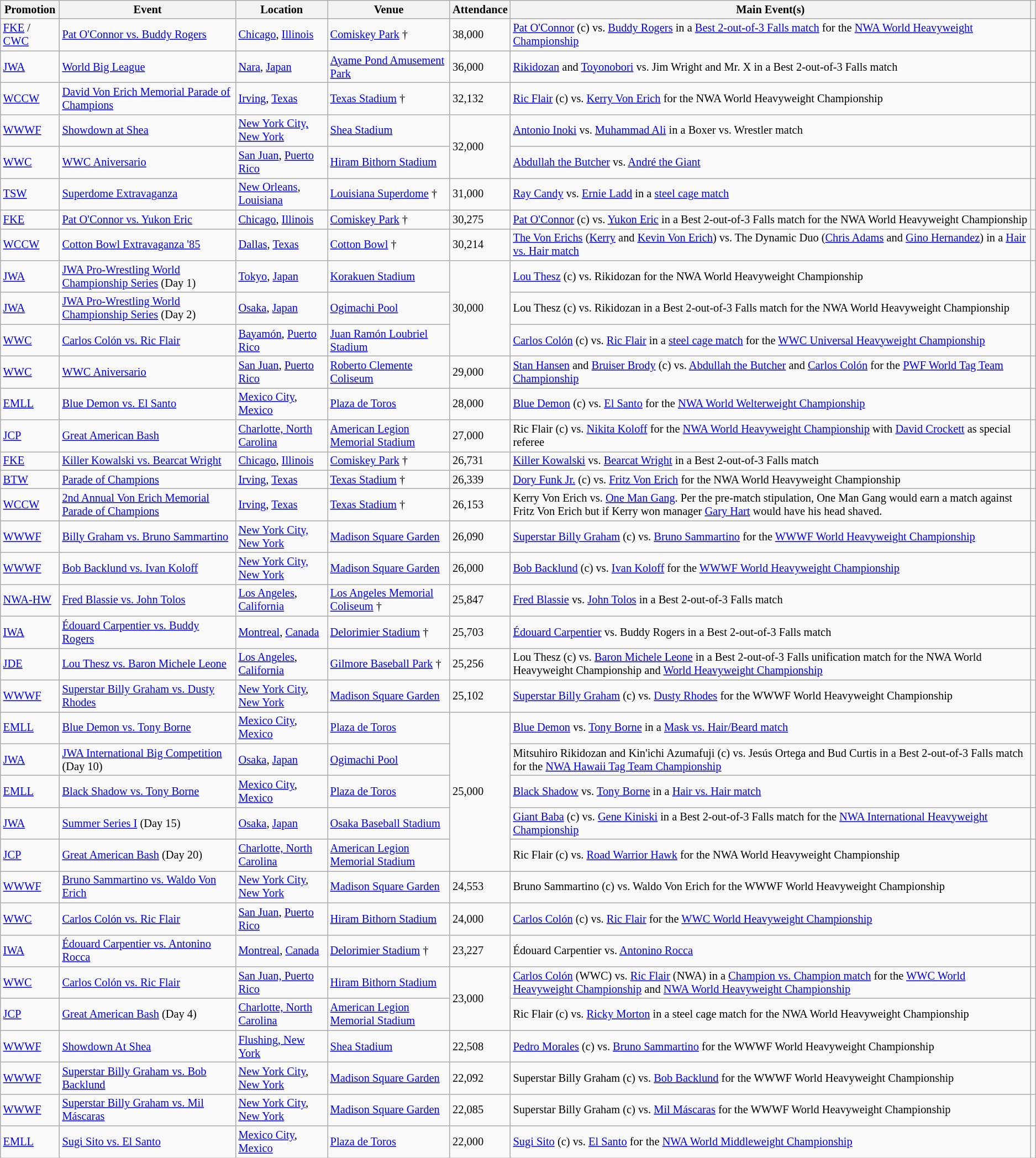<table class="wikitable sortable" style="font-size:85%;">
<tr>
<th>Promotion</th>
<th>Event</th>
<th>Location</th>
<th>Venue</th>
<th>Attendance</th>
<th class=unsortable>Main Event(s)</th>
<th class=unsortable></th>
</tr>
<tr>
<td><a href='#'>FKE</a> / <a href='#'>CWC</a></td>
<td><a href='#'>Pat O'Connor vs. Buddy Rogers</a> <br> </td>
<td><a href='#'>Chicago</a>, <a href='#'>Illinois</a></td>
<td><a href='#'>Comiskey Park</a> †</td>
<td>38,000</td>
<td><a href='#'>Pat O'Connor</a> (c) vs. <a href='#'>Buddy Rogers</a> in a <a href='#'>Best 2-out-of-3 Falls match</a> for the <a href='#'>NWA World Heavyweight Championship</a></td>
<td></td>
</tr>
<tr>
<td><a href='#'>JWA</a></td>
<td><a href='#'>World Big League</a> <br> </td>
<td><a href='#'>Nara</a>, <a href='#'>Japan</a></td>
<td><a href='#'>Ayame Pond Amusement Park</a></td>
<td>36,000</td>
<td><a href='#'>Rikidozan</a> and <a href='#'>Toyonobori</a> vs. Jim Wright and Mr. X in a Best 2-out-of-3 Falls match</td>
<td></td>
</tr>
<tr>
<td><a href='#'>WCCW</a></td>
<td><a href='#'>David Von Erich Memorial Parade of Champions</a> <br> </td>
<td><a href='#'>Irving</a>, <a href='#'>Texas</a></td>
<td><a href='#'>Texas Stadium</a> †</td>
<td>32,132</td>
<td><a href='#'>Ric Flair</a> (c) vs. <a href='#'>Kerry Von Erich</a> for the NWA World Heavyweight Championship</td>
<td></td>
</tr>
<tr>
<td><a href='#'>WWWF</a></td>
<td><a href='#'>Showdown at Shea</a> <br> </td>
<td><a href='#'>New York City, New York</a></td>
<td><a href='#'>Shea Stadium</a></td>
<td rowspan=2>32,000</td>
<td><a href='#'>Antonio Inoki</a> vs. <a href='#'>Muhammad Ali</a> in a Boxer vs. Wrestler match</td>
<td></td>
</tr>
<tr>
<td><a href='#'>WWC</a></td>
<td><a href='#'>WWC Aniversario</a><br> </td>
<td><a href='#'>San Juan</a>, <a href='#'>Puerto Rico</a></td>
<td><a href='#'>Hiram Bithorn Stadium</a></td>
<td><a href='#'>Abdullah the Butcher</a> vs. <a href='#'>André the Giant</a></td>
<td></td>
</tr>
<tr>
<td><a href='#'>TSW</a></td>
<td><a href='#'>Superdome Extravaganza</a> <br> </td>
<td><a href='#'>New Orleans</a>, <a href='#'>Louisiana</a></td>
<td><a href='#'>Louisiana Superdome</a> †</td>
<td>31,000</td>
<td><a href='#'>Ray Candy</a> vs. <a href='#'>Ernie Ladd</a> in a <a href='#'>steel cage match</a></td>
<td></td>
</tr>
<tr>
<td><a href='#'>FKE</a></td>
<td><a href='#'>Pat O'Connor vs. Yukon Eric</a> <br> </td>
<td><a href='#'>Chicago</a>, <a href='#'>Illinois</a></td>
<td><a href='#'>Comiskey Park</a> †</td>
<td>30,275</td>
<td><a href='#'>Pat O'Connor</a> (c) vs. <a href='#'>Yukon Eric</a> in a Best 2-out-of-3 Falls match for the NWA World Heavyweight Championship</td>
<td></td>
</tr>
<tr>
<td><a href='#'>WCCW</a></td>
<td><a href='#'>Cotton Bowl Extravaganza '85</a> <br> </td>
<td><a href='#'>Dallas</a>, <a href='#'>Texas</a></td>
<td><a href='#'>Cotton Bowl</a> †</td>
<td>30,214</td>
<td><a href='#'>The Von Erichs</a> (<a href='#'>Kerry</a> and <a href='#'>Kevin Von Erich</a>) vs. The Dynamic Duo (<a href='#'>Chris Adams</a> and <a href='#'>Gino Hernandez</a>) in a <a href='#'>Hair vs. Hair match</a></td>
<td></td>
</tr>
<tr>
<td><a href='#'>JWA</a></td>
<td><a href='#'>JWA Pro-Wrestling World Championship Series</a> (Day 1) <br> </td>
<td><a href='#'>Tokyo</a>, <a href='#'>Japan</a></td>
<td><a href='#'>Korakuen Stadium</a></td>
<td rowspan=3>30,000</td>
<td><a href='#'>Lou Thesz</a> (c) vs. Rikidozan for the NWA World Heavyweight Championship</td>
<td></td>
</tr>
<tr>
<td><a href='#'>JWA</a></td>
<td><a href='#'>JWA Pro-Wrestling World Championship Series</a> (Day 2) <br> </td>
<td><a href='#'>Osaka</a>, <a href='#'>Japan</a></td>
<td><a href='#'>Ogimachi Pool</a></td>
<td>Lou Thesz (c) vs. Rikidozan in a Best 2-out-of-3 Falls match for the NWA World Heavyweight Championship</td>
<td></td>
</tr>
<tr>
<td><a href='#'>WWC</a></td>
<td><a href='#'>Carlos Colón vs. Ric Flair</a><br> </td>
<td><a href='#'>Bayamón</a>, <a href='#'>Puerto Rico</a></td>
<td><a href='#'>Juan Ramón Loubriel Stadium</a></td>
<td><a href='#'>Carlos Colón</a> (c) vs. <a href='#'>Ric Flair</a> in a <a href='#'>steel cage match</a> for the <a href='#'>WWC Universal Heavyweight Championship</a></td>
<td></td>
</tr>
<tr>
<td><a href='#'>WWC</a></td>
<td><a href='#'>WWC Aniversario</a><br> </td>
<td><a href='#'>San Juan</a>, <a href='#'>Puerto Rico</a></td>
<td><a href='#'>Roberto Clemente Coliseum</a></td>
<td>29,000</td>
<td><a href='#'>Stan Hansen</a> and <a href='#'>Bruiser Brody</a> (c) vs. <a href='#'>Abdullah the Butcher</a> and <a href='#'>Carlos Colón</a> for the <a href='#'>PWF World Tag Team Championship</a></td>
<td></td>
</tr>
<tr>
<td><a href='#'>EMLL</a></td>
<td><a href='#'>Blue Demon vs. El Santo</a> <br> </td>
<td><a href='#'>Mexico City</a>, <a href='#'>Mexico</a></td>
<td><a href='#'>Plaza de Toros</a></td>
<td>28,000</td>
<td><a href='#'>Blue Demon</a> (c) vs. <a href='#'>El Santo</a> for the <a href='#'>NWA World Welterweight Championship</a></td>
<td> </td>
</tr>
<tr>
<td><a href='#'>JCP</a></td>
<td><a href='#'>Great American Bash</a> <br> </td>
<td><a href='#'>Charlotte, North Carolina</a></td>
<td><a href='#'>American Legion Memorial Stadium</a></td>
<td>27,000</td>
<td>Ric Flair (c) vs. <a href='#'>Nikita Koloff</a> for the <a href='#'>NWA World Heavyweight Championship</a> with <a href='#'>David Crockett</a> as special referee</td>
<td></td>
</tr>
<tr>
<td><a href='#'>FKE</a></td>
<td><a href='#'>Killer Kowalski vs. Bearcat Wright</a> <br> </td>
<td><a href='#'>Chicago</a>, <a href='#'>Illinois</a></td>
<td><a href='#'>Comiskey Park</a> †</td>
<td>26,731</td>
<td><a href='#'>Killer Kowalski</a> vs. <a href='#'>Bearcat Wright</a> in a Best 2-out-of-3 Falls match</td>
<td></td>
</tr>
<tr>
<td><a href='#'>BTW</a></td>
<td><a href='#'>Parade of Champions</a> <br> </td>
<td><a href='#'>Irving</a>, <a href='#'>Texas</a></td>
<td><a href='#'>Texas Stadium</a> †</td>
<td>26,339</td>
<td><a href='#'>Dory Funk Jr.</a> (c) vs. <a href='#'>Fritz Von Erich</a> for the NWA World Heavyweight Championship</td>
<td></td>
</tr>
<tr>
<td><a href='#'>WCCW</a></td>
<td><a href='#'>2nd Annual Von Erich Memorial Parade of Champions</a> <br> </td>
<td><a href='#'>Irving</a>, <a href='#'>Texas</a></td>
<td><a href='#'>Texas Stadium</a> †</td>
<td>26,153</td>
<td>Kerry Von Erich vs. <a href='#'>One Man Gang</a>. Per the pre-match stipulation, One Man Gang would earn a match against Fritz Von Erich but if Kerry won manager <a href='#'>Gary Hart</a> would have his head shaved.</td>
<td></td>
</tr>
<tr>
<td><a href='#'>WWWF</a></td>
<td><a href='#'>Billy Graham vs. Bruno Sammartino</a> <br> </td>
<td><a href='#'>New York City, New York</a></td>
<td><a href='#'>Madison Square Garden</a></td>
<td>26,090</td>
<td><a href='#'>Superstar Billy Graham</a> (c) vs. <a href='#'>Bruno Sammartino</a> for the <a href='#'>WWWF World Heavyweight Championship</a></td>
<td></td>
</tr>
<tr>
<td><a href='#'>WWWF</a></td>
<td><a href='#'>Bob Backlund vs. Ivan Koloff</a> <br> </td>
<td><a href='#'>New York City, New York</a></td>
<td><a href='#'>Madison Square Garden</a></td>
<td>26,000</td>
<td><a href='#'>Bob Backlund</a> (c) vs. <a href='#'>Ivan Koloff</a> for the <a href='#'>WWWF World Heavyweight Championship</a></td>
<td></td>
</tr>
<tr>
<td><a href='#'>NWA-HW</a></td>
<td><a href='#'>Fred Blassie vs. John Tolos</a> <br> </td>
<td><a href='#'>Los Angeles</a>, <a href='#'>California</a></td>
<td><a href='#'>Los Angeles Memorial Coliseum</a> †</td>
<td>25,847</td>
<td><a href='#'>Fred Blassie</a> vs. <a href='#'>John Tolos</a> in a Best 2-out-of-3 Falls match</td>
<td></td>
</tr>
<tr>
<td><a href='#'>IWA</a></td>
<td><a href='#'>Édouard Carpentier vs. Buddy Rogers</a> <br> </td>
<td><a href='#'>Montreal</a>, <a href='#'>Canada</a></td>
<td><a href='#'>Delorimier Stadium</a> †</td>
<td>25,703</td>
<td><a href='#'>Édouard Carpentier</a> vs. Buddy Rogers in a Best 2-out-of-3 Falls match</td>
<td></td>
</tr>
<tr>
<td><a href='#'>JDE</a></td>
<td><a href='#'>Lou Thesz vs. Baron Michele Leone</a> <br> </td>
<td><a href='#'>Los Angeles</a>, <a href='#'>California</a></td>
<td><a href='#'>Gilmore Baseball Park</a> †</td>
<td>25,256</td>
<td>Lou Thesz (c) vs. <a href='#'>Baron Michele Leone</a> in a Best 2-out-of-3 Falls unification match for the NWA World Heavyweight Championship and <a href='#'>World Heavyweight Championship</a></td>
<td></td>
</tr>
<tr>
<td><a href='#'>WWWF</a></td>
<td><a href='#'>Superstar Billy Graham vs. Dusty Rhodes</a> <br> </td>
<td><a href='#'>New York City</a>, <a href='#'>New York</a></td>
<td><a href='#'>Madison Square Garden</a></td>
<td>25,102</td>
<td><a href='#'>Superstar Billy Graham</a> (c) vs. <a href='#'>Dusty Rhodes</a> for the WWWF World Heavyweight Championship</td>
<td></td>
</tr>
<tr>
<td><a href='#'>EMLL</a></td>
<td><a href='#'>Blue Demon vs. Tony Borne</a> <br> </td>
<td><a href='#'>Mexico City</a>, <a href='#'>Mexico</a></td>
<td><a href='#'>Plaza de Toros</a></td>
<td rowspan=5>25,000</td>
<td><a href='#'>Blue Demon</a> vs. <a href='#'>Tony Borne</a> in a <a href='#'>Mask vs. Hair/Beard match</a></td>
<td></td>
</tr>
<tr>
<td><a href='#'>JWA</a></td>
<td><a href='#'>JWA International Big Competition</a> (Day 10) <br> </td>
<td><a href='#'>Osaka</a>, <a href='#'>Japan</a></td>
<td><a href='#'>Ogimachi Pool</a></td>
<td>Mitsuhiro Rikidozan and Kin'ichi Azumafuji (c) vs. Jesús Ortega and Bud Curtis in a Best 2-out-of-3 Falls match for the <a href='#'>NWA Hawaii Tag Team Championship</a></td>
<td></td>
</tr>
<tr>
<td><a href='#'>EMLL</a></td>
<td><a href='#'>Black Shadow vs. Tony Borne</a> <br> </td>
<td><a href='#'>Mexico City</a>, <a href='#'>Mexico</a></td>
<td><a href='#'>Plaza de Toros</a></td>
<td><a href='#'>Black Shadow</a> vs. <a href='#'>Tony Borne</a> in a <a href='#'>Hair vs. Hair match</a></td>
<td></td>
</tr>
<tr>
<td><a href='#'>JWA</a></td>
<td><a href='#'>Summer Series I</a> (Day 15) <br> </td>
<td><a href='#'>Osaka</a>, <a href='#'>Japan</a></td>
<td><a href='#'>Osaka Baseball Stadium</a></td>
<td><a href='#'>Giant Baba</a> (c) vs. <a href='#'>Gene Kiniski</a> in a Best 2-out-of-3 Falls match for the <a href='#'>NWA International Heavyweight Championship</a></td>
<td></td>
</tr>
<tr>
<td><a href='#'>JCP</a></td>
<td><a href='#'>Great American Bash</a> (Day 20) <br> </td>
<td><a href='#'>Charlotte, North Carolina</a></td>
<td><a href='#'>American Legion Memorial Stadium</a></td>
<td>Ric Flair (c) vs. <a href='#'>Road Warrior Hawk</a> for the NWA World Heavyweight Championship</td>
<td></td>
</tr>
<tr>
<td><a href='#'>WWWF</a></td>
<td><a href='#'>Bruno Sammartino vs. Waldo Von Erich</a> <br> </td>
<td><a href='#'>New York City</a>, <a href='#'>New York</a></td>
<td><a href='#'>Madison Square Garden</a></td>
<td>24,553</td>
<td>Bruno Sammartino (c) vs. Waldo Von Erich for the WWWF World Heavyweight Championship</td>
<td></td>
</tr>
<tr>
<td><a href='#'>WWC</a></td>
<td><a href='#'>Carlos Colón vs. Ric Flair</a><br> </td>
<td><a href='#'>San Juan</a>, <a href='#'>Puerto Rico</a></td>
<td><a href='#'>Hiram Bithorn Stadium</a></td>
<td>24,000</td>
<td><a href='#'>Carlos Colón</a> (c) vs. <a href='#'>Ric Flair</a> for the <a href='#'>WWC World Heavyweight Championship</a></td>
<td></td>
</tr>
<tr>
<td><a href='#'>IWA</a></td>
<td><a href='#'>Édouard Carpentier vs. Antonino Rocca</a> <br> </td>
<td><a href='#'>Montreal</a>, <a href='#'>Canada</a></td>
<td><a href='#'>Delorimier Stadium</a> †</td>
<td>23,227</td>
<td>Édouard Carpentier vs. <a href='#'>Antonino Rocca</a></td>
<td></td>
</tr>
<tr>
<td><a href='#'>WWC</a></td>
<td><a href='#'>Carlos Colón vs. Ric Flair</a><br> </td>
<td><a href='#'>San Juan, Puerto Rico</a></td>
<td><a href='#'>Hiram Bithorn Stadium</a></td>
<td rowspan=2>23,000</td>
<td><a href='#'>Carlos Colón</a> (WWC) vs. <a href='#'>Ric Flair</a> (NWA) in a <a href='#'>Champion vs. Champion match</a> for the <a href='#'>WWC World Heavyweight Championship</a> and <a href='#'>NWA World Heavyweight Championship</a></td>
<td></td>
</tr>
<tr>
<td><a href='#'>JCP</a></td>
<td><a href='#'>Great American Bash</a> (Day 4) <br> </td>
<td><a href='#'>Charlotte, North Carolina</a></td>
<td><a href='#'>American Legion Memorial Stadium</a></td>
<td>Ric Flair (c) vs. <a href='#'>Ricky Morton</a> in a steel cage match for the NWA World Heavyweight Championship</td>
<td></td>
</tr>
<tr>
<td><a href='#'>WWWF</a></td>
<td><a href='#'>Showdown At Shea</a> <br> </td>
<td><a href='#'>Flushing, New York</a></td>
<td><a href='#'>Shea Stadium</a></td>
<td>22,508</td>
<td><a href='#'>Pedro Morales</a> (c) vs. <a href='#'>Bruno Sammartino</a> for the WWWF World Heavyweight Championship</td>
<td></td>
</tr>
<tr>
<td><a href='#'>WWWF</a></td>
<td><a href='#'>Superstar Billy Graham vs. Bob Backlund</a> <br> </td>
<td><a href='#'>New York City</a>, <a href='#'>New York</a></td>
<td><a href='#'>Madison Square Garden</a></td>
<td>22,092</td>
<td>Superstar Billy Graham (c) vs. <a href='#'>Bob Backlund</a> for the WWWF World Heavyweight Championship</td>
<td></td>
</tr>
<tr>
<td><a href='#'>WWWF</a></td>
<td><a href='#'>Superstar Billy Graham vs. Mil Máscaras</a> <br> </td>
<td><a href='#'>New York City</a>, <a href='#'>New York</a></td>
<td><a href='#'>Madison Square Garden</a></td>
<td>22,085</td>
<td>Superstar Billy Graham (c) vs. <a href='#'>Mil Máscaras</a> for the WWWF World Heavyweight Championship</td>
<td></td>
</tr>
<tr>
<td><a href='#'>EMLL</a></td>
<td><a href='#'>Sugi Sito vs. El Santo</a> <br> </td>
<td><a href='#'>Mexico City</a>, <a href='#'>Mexico</a></td>
<td><a href='#'>Plaza de Toros</a></td>
<td>22,000</td>
<td><a href='#'>Sugi Sito</a> (c) vs. <a href='#'>El Santo</a> for the <a href='#'>NWA World Middleweight Championship</a></td>
<td></td>
</tr>
</table>
